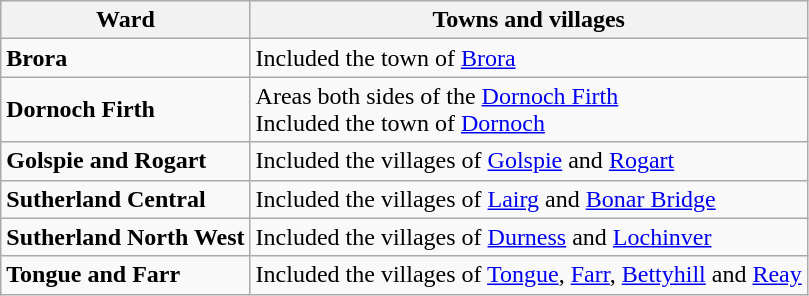<table class="wikitable">
<tr>
<th>Ward</th>
<th>Towns and villages</th>
</tr>
<tr>
<td><strong>Brora</strong></td>
<td>Included the town of <a href='#'>Brora</a></td>
</tr>
<tr>
<td><strong>Dornoch Firth</strong></td>
<td>Areas both sides of the <a href='#'>Dornoch Firth</a> <br> Included the town of <a href='#'>Dornoch</a></td>
</tr>
<tr>
<td><strong>Golspie and Rogart</strong></td>
<td>Included the villages of <a href='#'>Golspie</a> and <a href='#'>Rogart</a></td>
</tr>
<tr>
<td><strong>Sutherland Central</strong></td>
<td>Included the villages of <a href='#'>Lairg</a> and <a href='#'>Bonar Bridge</a></td>
</tr>
<tr>
<td><strong>Sutherland North West</strong></td>
<td>Included the villages of <a href='#'>Durness</a> and <a href='#'>Lochinver</a></td>
</tr>
<tr>
<td><strong>Tongue and Farr</strong></td>
<td>Included the villages of <a href='#'>Tongue</a>, <a href='#'>Farr</a>, <a href='#'>Bettyhill</a> and <a href='#'>Reay</a></td>
</tr>
</table>
